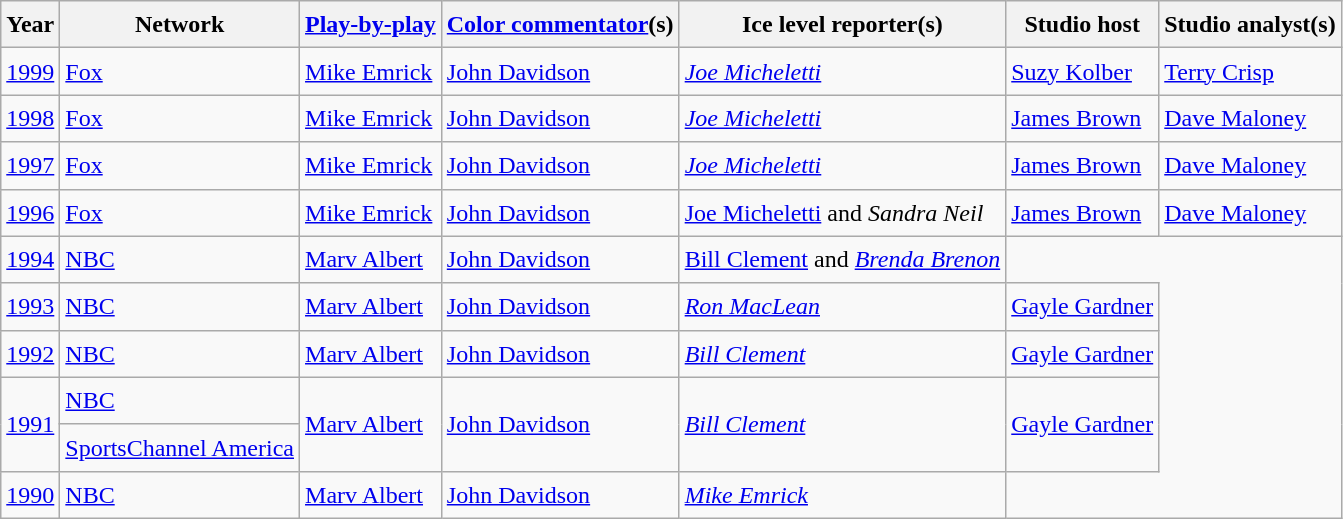<table class="wikitable sortable" style="font-size:1.00em; line-height:1.5em;">
<tr>
<th>Year</th>
<th>Network</th>
<th><a href='#'>Play-by-play</a></th>
<th><a href='#'>Color commentator</a>(s)</th>
<th>Ice level reporter(s)</th>
<th>Studio host</th>
<th>Studio analyst(s)</th>
</tr>
<tr>
<td><a href='#'>1999</a></td>
<td><a href='#'>Fox</a></td>
<td><a href='#'>Mike Emrick</a></td>
<td><a href='#'>John Davidson</a></td>
<td><em><a href='#'>Joe Micheletti</a></em></td>
<td><a href='#'>Suzy Kolber</a></td>
<td><a href='#'>Terry Crisp</a></td>
</tr>
<tr>
<td><a href='#'>1998</a></td>
<td><a href='#'>Fox</a></td>
<td><a href='#'>Mike Emrick</a></td>
<td><a href='#'>John Davidson</a></td>
<td><em><a href='#'>Joe Micheletti</a></em></td>
<td><a href='#'>James Brown</a></td>
<td><a href='#'>Dave Maloney</a></td>
</tr>
<tr>
<td><a href='#'>1997</a></td>
<td><a href='#'>Fox</a></td>
<td><a href='#'>Mike Emrick</a></td>
<td><a href='#'>John Davidson</a></td>
<td><em><a href='#'>Joe Micheletti</a></em></td>
<td><a href='#'>James Brown</a></td>
<td><a href='#'>Dave Maloney</a></td>
</tr>
<tr>
<td><a href='#'>1996</a></td>
<td><a href='#'>Fox</a></td>
<td><a href='#'>Mike Emrick</a></td>
<td><a href='#'>John Davidson</a></td>
<td><a href='#'>Joe Micheletti</a> and <em>Sandra Neil</em></td>
<td><a href='#'>James Brown</a></td>
<td><a href='#'>Dave Maloney</a></td>
</tr>
<tr>
<td><a href='#'>1994</a></td>
<td><a href='#'>NBC</a></td>
<td><a href='#'>Marv Albert</a></td>
<td><a href='#'>John Davidson</a></td>
<td><a href='#'>Bill Clement</a> and <em><a href='#'>Brenda Brenon</a></em></td>
</tr>
<tr>
<td><a href='#'>1993</a></td>
<td><a href='#'>NBC</a></td>
<td><a href='#'>Marv Albert</a></td>
<td><a href='#'>John Davidson</a></td>
<td><em><a href='#'>Ron MacLean</a></em></td>
<td><a href='#'>Gayle Gardner</a></td>
</tr>
<tr>
<td><a href='#'>1992</a></td>
<td><a href='#'>NBC</a></td>
<td><a href='#'>Marv Albert</a></td>
<td><a href='#'>John Davidson</a></td>
<td><em><a href='#'>Bill Clement</a></em></td>
<td><a href='#'>Gayle Gardner</a></td>
</tr>
<tr>
<td rowspan=2><a href='#'>1991</a></td>
<td><a href='#'>NBC</a></td>
<td rowspan="2"><a href='#'>Marv Albert</a></td>
<td rowspan="2"><a href='#'>John Davidson</a></td>
<td rowspan="2"><em><a href='#'>Bill Clement</a></em></td>
<td rowspan="2"><a href='#'>Gayle Gardner</a></td>
</tr>
<tr>
<td><a href='#'>SportsChannel America</a></td>
</tr>
<tr>
<td><a href='#'>1990</a></td>
<td><a href='#'>NBC</a></td>
<td><a href='#'>Marv Albert</a></td>
<td><a href='#'>John Davidson</a></td>
<td><em><a href='#'>Mike Emrick</a></em></td>
</tr>
</table>
